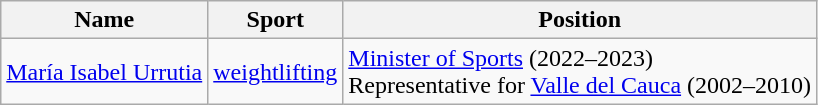<table class="wikitable sortable">
<tr>
<th>Name</th>
<th>Sport</th>
<th>Position</th>
</tr>
<tr>
<td data-sort-value="Urrutia, María Isabel"><a href='#'>María Isabel Urrutia</a></td>
<td><a href='#'>weightlifting</a></td>
<td><a href='#'>Minister of Sports</a> (2022–2023) <br> Representative for <a href='#'>Valle del Cauca</a> (2002–2010)</td>
</tr>
</table>
